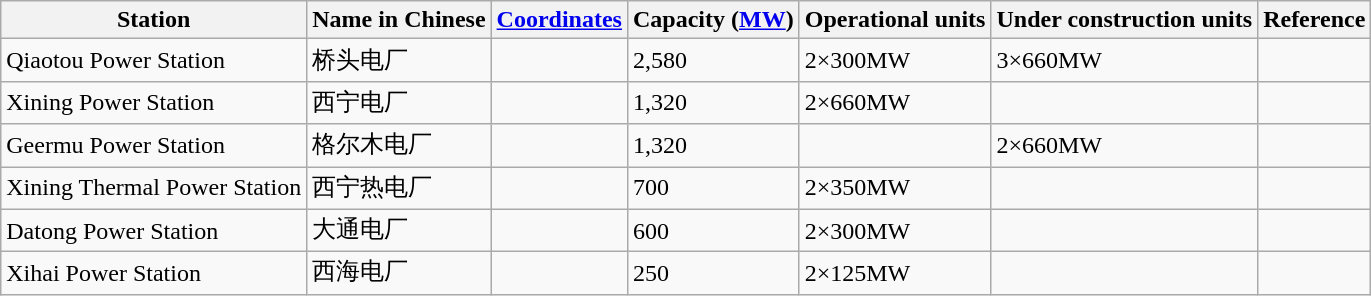<table class="wikitable sortable">
<tr>
<th>Station</th>
<th>Name in Chinese</th>
<th><a href='#'>Coordinates</a></th>
<th>Capacity (<a href='#'>MW</a>)</th>
<th>Operational units</th>
<th>Under construction units</th>
<th>Reference</th>
</tr>
<tr>
<td>Qiaotou Power Station</td>
<td>桥头电厂</td>
<td></td>
<td>2,580</td>
<td>2×300MW</td>
<td>3×660MW</td>
<td></td>
</tr>
<tr>
<td>Xining Power Station</td>
<td>西宁电厂</td>
<td></td>
<td>1,320</td>
<td>2×660MW</td>
<td></td>
<td></td>
</tr>
<tr>
<td>Geermu Power Station</td>
<td>格尔木电厂</td>
<td></td>
<td>1,320</td>
<td></td>
<td>2×660MW</td>
<td></td>
</tr>
<tr>
<td>Xining Thermal Power Station</td>
<td>西宁热电厂</td>
<td></td>
<td>700</td>
<td>2×350MW</td>
<td></td>
<td></td>
</tr>
<tr>
<td>Datong Power Station</td>
<td>大通电厂</td>
<td></td>
<td>600</td>
<td>2×300MW</td>
<td></td>
<td></td>
</tr>
<tr>
<td>Xihai Power Station</td>
<td>西海电厂</td>
<td></td>
<td>250</td>
<td>2×125MW</td>
<td></td>
<td></td>
</tr>
</table>
